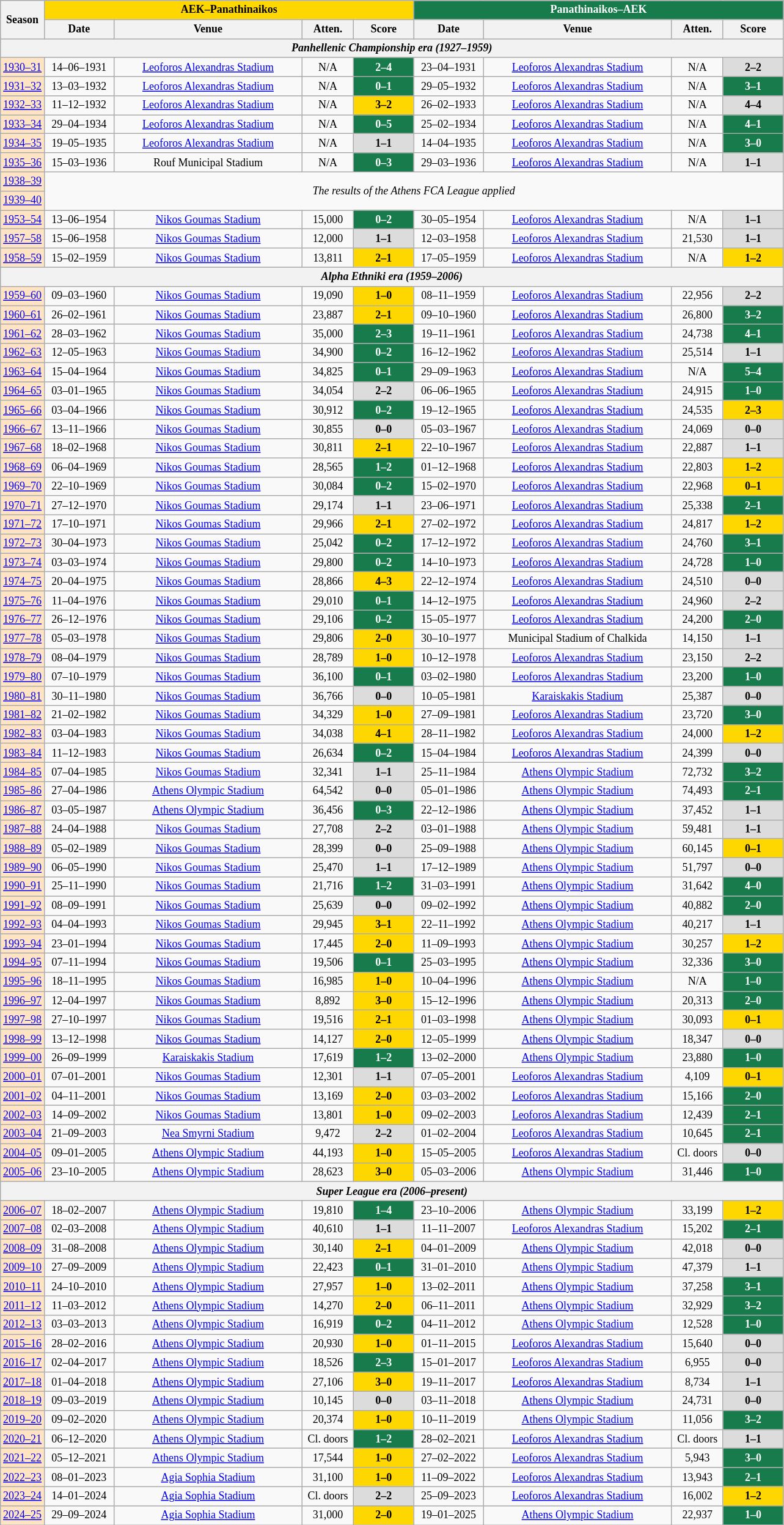<table class="wikitable" style="text-align: center; font-size: 12px">
<tr bgcolor=#f5f5f5>
<th rowspan=2>Season</th>
<th colspan=4 style="color:black; background:#FFD700">AEK–Panathinaikos</th>
<th colspan=4 style="color:white; background:#187B4C">Panathinaikos–AEK</th>
</tr>
<tr>
<th width="70">Date</th>
<th width="200">Venue</th>
<th width="50">Atten.</th>
<th width="60">Score</th>
<th width="70">Date</th>
<th width="200">Venue</th>
<th width="50">Atten.</th>
<th width="60">Score</th>
</tr>
<tr>
<th colspan=9><em>Panhellenic Championship era (1927–1959)</em></th>
</tr>
<tr>
<td bgcolor=#ffe4c4><a href='#'>1930–31</a></td>
<td>14–06–1931</td>
<td><a href='#'>Leoforos Alexandras Stadium</a></td>
<td>N/A</td>
<td style="color:white; background:#187B4C"><strong>2–4</strong></td>
<td>23–04–1931</td>
<td><a href='#'>Leoforos Alexandras Stadium</a></td>
<td>N/A</td>
<td bgcolor=#dcdcdc><strong>2–2</strong></td>
</tr>
<tr>
<td bgcolor=#ffe4c4><a href='#'>1931–32</a></td>
<td>13–03–1932</td>
<td><a href='#'>Leoforos Alexandras Stadium</a></td>
<td>N/A</td>
<td style="color:white; background:#187B4C"><strong>0–1</strong></td>
<td>29–05–1932</td>
<td><a href='#'>Leoforos Alexandras Stadium</a></td>
<td>N/A</td>
<td style="color:white; background:#187B4C"><strong>3–1</strong></td>
</tr>
<tr>
<td bgcolor=#ffe4c4><a href='#'>1932–33</a></td>
<td>11–12–1932</td>
<td><a href='#'>Leoforos Alexandras Stadium</a></td>
<td>N/A</td>
<td bgcolor=#ffd700><strong>3–2</strong></td>
<td>26–02–1933</td>
<td><a href='#'>Leoforos Alexandras Stadium</a></td>
<td>N/A</td>
<td bgcolor=#dcdcdc><strong>4–4</strong></td>
</tr>
<tr>
<td bgcolor=#ffe4c4><a href='#'>1933–34</a></td>
<td>29–04–1934</td>
<td><a href='#'>Leoforos Alexandras Stadium</a></td>
<td>N/A</td>
<td style="color:white; background:#187B4C"><strong>0–5</strong></td>
<td>25–02–1934</td>
<td><a href='#'>Leoforos Alexandras Stadium</a></td>
<td>N/A</td>
<td style="color:white; background:#187B4C"><strong>4–1</strong></td>
</tr>
<tr>
<td bgcolor=#ffe4c4><a href='#'>1934–35</a></td>
<td>19–05–1935</td>
<td><a href='#'>Leoforos Alexandras Stadium</a></td>
<td>N/A</td>
<td bgcolor=#dcdcdc><strong>1–1</strong></td>
<td>14–04–1935</td>
<td><a href='#'>Leoforos Alexandras Stadium</a></td>
<td>N/A</td>
<td style="color:white; background:#187B4C"><strong>3–0</strong></td>
</tr>
<tr>
<td bgcolor=#ffe4c4><a href='#'>1935–36</a></td>
<td>15–03–1936</td>
<td>Rouf Municipal Stadium</td>
<td>N/A</td>
<td style="color:white; background:#187B4C"><strong>0–3</strong></td>
<td>29–03–1936</td>
<td><a href='#'>Leoforos Alexandras Stadium</a></td>
<td>N/A</td>
<td bgcolor=#dcdcdc><strong>1–1</strong></td>
</tr>
<tr>
<td bgcolor=#ffe4c4><a href='#'>1938–39</a></td>
<td colspan=8 rowspan=2><em>The results of the Athens FCA League applied</em></td>
</tr>
<tr>
<td bgcolor=#ffe4c4><a href='#'>1939–40</a></td>
</tr>
<tr>
<td bgcolor=#ffe4c4><a href='#'>1953–54</a></td>
<td>13–06–1954</td>
<td><a href='#'>Nikos Goumas Stadium</a></td>
<td>15,000</td>
<td style="color:white; background:#187B4C"><strong>0–2</strong></td>
<td>30–05–1954</td>
<td><a href='#'>Leoforos Alexandras Stadium</a></td>
<td>N/A</td>
<td bgcolor=#dcdcdc><strong>1–1</strong></td>
</tr>
<tr>
<td bgcolor=#ffe4c4><a href='#'>1957–58</a></td>
<td>15–06–1958</td>
<td><a href='#'>Nikos Goumas Stadium</a></td>
<td>12,000</td>
<td bgcolor=#dcdcdc><strong>1–1</strong></td>
<td>12–03–1958</td>
<td><a href='#'>Leoforos Alexandras Stadium</a></td>
<td>21,530</td>
<td bgcolor=#dcdcdc><strong>1–1</strong></td>
</tr>
<tr>
<td bgcolor=#ffe4c4><a href='#'>1958–59</a></td>
<td>15–02–1959</td>
<td><a href='#'>Nikos Goumas Stadium</a></td>
<td>13,811</td>
<td bgcolor=#ffd700><strong>2–1</strong></td>
<td>17–05–1959</td>
<td><a href='#'>Leoforos Alexandras Stadium</a></td>
<td>N/A</td>
<td bgcolor=#ffd700><strong>1–2</strong></td>
</tr>
<tr>
<th colspan=9><em>Alpha Ethniki era (1959–2006)</em></th>
</tr>
<tr>
<td bgcolor=#ffe4c4><a href='#'>1959–60</a></td>
<td>09–03–1960</td>
<td><a href='#'>Nikos Goumas Stadium</a></td>
<td>19,090</td>
<td bgcolor=#ffd700><strong>1–0</strong></td>
<td>08–11–1959</td>
<td><a href='#'>Leoforos Alexandras Stadium</a></td>
<td>22,956</td>
<td bgcolor=#dcdcdc><strong>2–2</strong></td>
</tr>
<tr>
<td bgcolor=#ffe4c4><a href='#'>1960–61</a></td>
<td>26–02–1961</td>
<td><a href='#'>Nikos Goumas Stadium</a></td>
<td>23,887</td>
<td bgcolor=#ffd700><strong>2–1</strong></td>
<td>09–10–1960</td>
<td><a href='#'>Leoforos Alexandras Stadium</a></td>
<td>26,800</td>
<td style="color:white; background:#187B4C"><strong>3–2</strong></td>
</tr>
<tr>
<td bgcolor=#ffe4c4><a href='#'>1961–62</a></td>
<td>28–03–1962</td>
<td><a href='#'>Nikos Goumas Stadium</a></td>
<td>35,000</td>
<td style="color:white; background:#187B4C"><strong>2–3</strong></td>
<td>19–11–1961</td>
<td><a href='#'>Leoforos Alexandras Stadium</a></td>
<td>24,738</td>
<td style="color:white; background:#187B4C"><strong>4–1</strong></td>
</tr>
<tr>
<td bgcolor=#ffe4c4><a href='#'>1962–63</a></td>
<td>12–05–1963</td>
<td><a href='#'>Nikos Goumas Stadium</a></td>
<td>34,900</td>
<td style="color:white; background:#187B4C"><strong>0–2</strong></td>
<td>16–12–1962</td>
<td><a href='#'>Leoforos Alexandras Stadium</a></td>
<td>25,514</td>
<td bgcolor=#dcdcdc><strong>1–1</strong></td>
</tr>
<tr>
<td bgcolor=#ffe4c4><a href='#'>1963–64</a></td>
<td>15–04–1964</td>
<td><a href='#'>Nikos Goumas Stadium</a></td>
<td>34,825</td>
<td style="color:white; background:#187B4C"><strong>0–1</strong></td>
<td>29–09–1963</td>
<td><a href='#'>Leoforos Alexandras Stadium</a></td>
<td>N/A</td>
<td style="color:white; background:#187B4C"><strong>5–4</strong></td>
</tr>
<tr>
<td bgcolor=#ffe4c4><a href='#'>1964–65</a></td>
<td>03–01–1965</td>
<td><a href='#'>Nikos Goumas Stadium</a></td>
<td>34,054</td>
<td bgcolor=#dcdcdc><strong>2–2</strong></td>
<td>06–06–1965</td>
<td><a href='#'>Leoforos Alexandras Stadium</a></td>
<td>24,915</td>
<td style="color:white; background:#187B4C"><strong>1–0</strong></td>
</tr>
<tr>
<td bgcolor=#ffe4c4><a href='#'>1965–66</a></td>
<td>03–04–1966</td>
<td><a href='#'>Nikos Goumas Stadium</a></td>
<td>30,912</td>
<td style="color:white; background:#187B4C"><strong>0–2</strong></td>
<td>19–12–1965</td>
<td><a href='#'>Leoforos Alexandras Stadium</a></td>
<td>24,535</td>
<td bgcolor=#ffd700><strong>2–3</strong></td>
</tr>
<tr>
<td bgcolor=#ffe4c4><a href='#'>1966–67</a></td>
<td>13–11–1966</td>
<td><a href='#'>Nikos Goumas Stadium</a></td>
<td>30,855</td>
<td bgcolor=#dcdcdc><strong>0–0</strong></td>
<td>05–03–1967</td>
<td><a href='#'>Leoforos Alexandras Stadium</a></td>
<td>24,069</td>
<td bgcolor=#dcdcdc><strong>0–0</strong></td>
</tr>
<tr>
<td bgcolor=#ffe4c4><a href='#'>1967–68</a></td>
<td>18–02–1968</td>
<td><a href='#'>Nikos Goumas Stadium</a></td>
<td>30,811</td>
<td bgcolor=#ffd700><strong>2–1</strong></td>
<td>22–10–1967</td>
<td><a href='#'>Leoforos Alexandras Stadium</a></td>
<td>22,887</td>
<td bgcolor=#dcdcdc><strong>1–1</strong></td>
</tr>
<tr>
<td bgcolor=#ffe4c4><a href='#'>1968–69</a></td>
<td>06–04–1969</td>
<td><a href='#'>Nikos Goumas Stadium</a></td>
<td>28,565</td>
<td style="color:white; background:#187B4C"><strong>1–2</strong></td>
<td>01–12–1968</td>
<td><a href='#'>Leoforos Alexandras Stadium</a></td>
<td>22,803</td>
<td bgcolor=#ffd700><strong>1–2</strong></td>
</tr>
<tr>
<td bgcolor=#ffe4c4><a href='#'>1969–70</a></td>
<td>22–10–1969</td>
<td><a href='#'>Nikos Goumas Stadium</a></td>
<td>30,084</td>
<td style="color:white; background:#187B4C"><strong>0–2</strong></td>
<td>15–02–1970</td>
<td><a href='#'>Leoforos Alexandras Stadium</a></td>
<td>22,968</td>
<td bgcolor=#ffd700><strong>0–1</strong></td>
</tr>
<tr>
<td bgcolor=#ffe4c4><a href='#'>1970–71</a></td>
<td>27–12–1970</td>
<td><a href='#'>Nikos Goumas Stadium</a></td>
<td>29,174</td>
<td bgcolor=#dcdcdc><strong>1–1</strong></td>
<td>23–06–1971</td>
<td><a href='#'>Leoforos Alexandras Stadium</a></td>
<td>25,338</td>
<td style="color:white; background:#187B4C"><strong>2–1</strong></td>
</tr>
<tr>
<td bgcolor=#ffe4c4><a href='#'>1971–72</a></td>
<td>17–10–1971</td>
<td><a href='#'>Nikos Goumas Stadium</a></td>
<td>29,966</td>
<td bgcolor=#ffd700><strong>2–1</strong></td>
<td>27–02–1972</td>
<td><a href='#'>Leoforos Alexandras Stadium</a></td>
<td>24,817</td>
<td bgcolor=#ffd700><strong>1–2</strong></td>
</tr>
<tr>
<td bgcolor=#ffe4c4><a href='#'>1972–73</a></td>
<td>30–04–1973</td>
<td><a href='#'>Nikos Goumas Stadium</a></td>
<td>25,042</td>
<td style="color:white; background:#187B4C"><strong>0–2</strong></td>
<td>17–12–1972</td>
<td><a href='#'>Leoforos Alexandras Stadium</a></td>
<td>24,760</td>
<td style="color:white; background:#187B4C"><strong>3–1</strong></td>
</tr>
<tr>
<td bgcolor=#ffe4c4><a href='#'>1973–74</a></td>
<td>03–03–1974</td>
<td><a href='#'>Nikos Goumas Stadium</a></td>
<td>29,800</td>
<td style="color:white; background:#187B4C"><strong>0–2</strong></td>
<td>14–10–1973</td>
<td><a href='#'>Leoforos Alexandras Stadium</a></td>
<td>24,728</td>
<td style="color:white; background:#187B4C"><strong>1–0</strong></td>
</tr>
<tr>
<td bgcolor=#ffe4c4><a href='#'>1974–75</a></td>
<td>20–04–1975</td>
<td><a href='#'>Nikos Goumas Stadium</a></td>
<td>28,866</td>
<td bgcolor=#ffd700><strong>4–3</strong></td>
<td>22–12–1974</td>
<td><a href='#'>Leoforos Alexandras Stadium</a></td>
<td>24,510</td>
<td bgcolor=#dcdcdc><strong>0–0</strong></td>
</tr>
<tr>
<td bgcolor=#ffe4c4><a href='#'>1975–76</a></td>
<td>11–04–1976</td>
<td><a href='#'>Nikos Goumas Stadium</a></td>
<td>29,010</td>
<td style="color:white; background:#187B4C"><strong>0–1</strong></td>
<td>14–12–1975</td>
<td><a href='#'>Leoforos Alexandras Stadium</a></td>
<td>24,960</td>
<td bgcolor=#dcdcdc><strong>2–2</strong></td>
</tr>
<tr>
<td bgcolor=#ffe4c4><a href='#'>1976–77</a></td>
<td>26–12–1976</td>
<td><a href='#'>Nikos Goumas Stadium</a></td>
<td>29,106</td>
<td style="color:white; background:#187B4C"><strong>0–2</strong></td>
<td>15–05–1977</td>
<td><a href='#'>Leoforos Alexandras Stadium</a></td>
<td>24,200</td>
<td style="color:white; background:#187B4C"><strong>2–0</strong></td>
</tr>
<tr>
<td bgcolor=#ffe4c4><a href='#'>1977–78</a></td>
<td>05–03–1978</td>
<td><a href='#'>Nikos Goumas Stadium</a></td>
<td>29,806</td>
<td bgcolor=#ffd700><strong>2–0</strong></td>
<td>30–10–1977</td>
<td>Municipal Stadium of Chalkida</td>
<td>14,150</td>
<td bgcolor=#dcdcdc><strong>1–1</strong></td>
</tr>
<tr>
<td bgcolor=#ffe4c4><a href='#'>1978–79</a></td>
<td>08–04–1979</td>
<td><a href='#'>Nikos Goumas Stadium</a></td>
<td>28,789</td>
<td bgcolor=#ffd700><strong>1–0</strong></td>
<td>10–12–1978</td>
<td><a href='#'>Leoforos Alexandras Stadium</a></td>
<td>23,150</td>
<td bgcolor=#dcdcdc><strong>2–2</strong></td>
</tr>
<tr>
<td bgcolor=#ffe4c4><a href='#'>1979–80</a></td>
<td>07–10–1979</td>
<td><a href='#'>Nikos Goumas Stadium</a></td>
<td>36,100</td>
<td style="color:white; background:#187B4C"><strong>0–1</strong></td>
<td>03–02–1980</td>
<td><a href='#'>Leoforos Alexandras Stadium</a></td>
<td>23,200</td>
<td style="color:white; background:#187B4C"><strong>1–0</strong></td>
</tr>
<tr>
<td bgcolor=#ffe4c4><a href='#'>1980–81</a></td>
<td>30–11–1980</td>
<td><a href='#'>Nikos Goumas Stadium</a></td>
<td>36,766</td>
<td bgcolor=#dcdcdc><strong>0–0</strong></td>
<td>10–05–1981</td>
<td><a href='#'>Karaiskakis Stadium</a></td>
<td>25,387</td>
<td bgcolor=#dcdcdc><strong>0–0</strong></td>
</tr>
<tr>
<td bgcolor=#ffe4c4><a href='#'>1981–82</a></td>
<td>21–02–1982</td>
<td><a href='#'>Nikos Goumas Stadium</a></td>
<td>34,329</td>
<td bgcolor=#ffd700><strong>1–0</strong></td>
<td>27–09–1981</td>
<td><a href='#'>Leoforos Alexandras Stadium</a></td>
<td>23,720</td>
<td style="color:white; background:#187B4C"><strong>3–0</strong></td>
</tr>
<tr>
<td bgcolor=#ffe4c4><a href='#'>1982–83</a></td>
<td>03–04–1983</td>
<td><a href='#'>Nikos Goumas Stadium</a></td>
<td>34,038</td>
<td bgcolor=#ffd700><strong>4–1</strong></td>
<td>28–11–1982</td>
<td><a href='#'>Leoforos Alexandras Stadium</a></td>
<td>24,000</td>
<td bgcolor=#ffd700><strong>1–2</strong></td>
</tr>
<tr>
<td bgcolor=#ffe4c4><a href='#'>1983–84</a></td>
<td>11–12–1983</td>
<td><a href='#'>Nikos Goumas Stadium</a></td>
<td>26,634</td>
<td style="color:white; background:#187B4C"><strong>0–2</strong></td>
<td>15–04–1984</td>
<td><a href='#'>Leoforos Alexandras Stadium</a></td>
<td>24,399</td>
<td bgcolor=#dcdcdc><strong>0–0</strong></td>
</tr>
<tr>
<td bgcolor=#ffe4c4><a href='#'>1984–85</a></td>
<td>07–04–1985</td>
<td><a href='#'>Nikos Goumas Stadium</a></td>
<td>32,341</td>
<td bgcolor=#dcdcdc><strong>1–1</strong></td>
<td>25–11–1984</td>
<td><a href='#'>Athens Olympic Stadium</a></td>
<td>72,732</td>
<td style="color:white; background:#187B4C"><strong>3–2</strong></td>
</tr>
<tr>
<td bgcolor=#ffe4c4><a href='#'>1985–86</a></td>
<td>27–04–1986</td>
<td><a href='#'>Athens Olympic Stadium</a></td>
<td>64,542</td>
<td bgcolor=#dcdcdc><strong>0–0</strong></td>
<td>05–01–1986</td>
<td><a href='#'>Athens Olympic Stadium</a></td>
<td>74,493</td>
<td style="color:white; background:#187B4C"><strong>2–1</strong></td>
</tr>
<tr>
<td bgcolor=#ffe4c4><a href='#'>1986–87</a></td>
<td>03–05–1987</td>
<td><a href='#'>Athens Olympic Stadium</a></td>
<td>36,456</td>
<td style="color:white; background:#187B4C"><strong>0–3</strong></td>
<td>22–12–1986</td>
<td><a href='#'>Athens Olympic Stadium</a></td>
<td>37,452</td>
<td bgcolor=#dcdcdc><strong>1–1</strong></td>
</tr>
<tr>
<td bgcolor=#ffe4c4><a href='#'>1987–88</a></td>
<td>24–04–1988</td>
<td><a href='#'>Nikos Goumas Stadium</a></td>
<td>27,708</td>
<td bgcolor=#dcdcdc><strong>2–2</strong></td>
<td>03–01–1988</td>
<td><a href='#'>Athens Olympic Stadium</a></td>
<td>59,481</td>
<td bgcolor=#dcdcdc><strong>1–1</strong></td>
</tr>
<tr>
<td bgcolor=#ffe4c4><a href='#'>1988–89</a></td>
<td>05–02–1989</td>
<td><a href='#'>Nikos Goumas Stadium</a></td>
<td>28,399</td>
<td bgcolor=#dcdcdc><strong>0–0</strong></td>
<td>25–09–1988</td>
<td><a href='#'>Athens Olympic Stadium</a></td>
<td>60,145</td>
<td bgcolor=#ffd700><strong>0–1</strong></td>
</tr>
<tr>
<td bgcolor=#ffe4c4><a href='#'>1989–90</a></td>
<td>06–05–1990</td>
<td><a href='#'>Nikos Goumas Stadium</a></td>
<td>25,470</td>
<td bgcolor=#dcdcdc><strong>1–1</strong></td>
<td>17–12–1989</td>
<td><a href='#'>Athens Olympic Stadium</a></td>
<td>51,797</td>
<td bgcolor=#dcdcdc><strong>0–0</strong></td>
</tr>
<tr>
<td bgcolor=#ffe4c4><a href='#'>1990–91</a></td>
<td>25–11–1990</td>
<td><a href='#'>Nikos Goumas Stadium</a></td>
<td>21,716</td>
<td style="color:white; background:#187B4C"><strong>1–2</strong></td>
<td>31–03–1991</td>
<td><a href='#'>Athens Olympic Stadium</a></td>
<td>31,642</td>
<td style="color:white; background:#187B4C"><strong>4–0</strong></td>
</tr>
<tr>
<td bgcolor=#ffe4c4><a href='#'>1991–92</a></td>
<td>08–09–1991</td>
<td><a href='#'>Nikos Goumas Stadium</a></td>
<td>25,639</td>
<td bgcolor=#dcdcdc><strong>0–0</strong></td>
<td>09–02–1992</td>
<td><a href='#'>Athens Olympic Stadium</a></td>
<td>40,882</td>
<td style="color:white; background:#187B4C"><strong>2–0</strong></td>
</tr>
<tr>
<td bgcolor=#ffe4c4><a href='#'>1992–93</a></td>
<td>04–04–1993</td>
<td><a href='#'>Nikos Goumas Stadium</a></td>
<td>29,945</td>
<td bgcolor=#ffd700><strong>3–1</strong></td>
<td>22–11–1992</td>
<td><a href='#'>Athens Olympic Stadium</a></td>
<td>40,217</td>
<td bgcolor=#dcdcdc><strong>1–1</strong></td>
</tr>
<tr>
<td bgcolor=#ffe4c4><a href='#'>1993–94</a></td>
<td>23–01–1994</td>
<td><a href='#'>Nikos Goumas Stadium</a></td>
<td>17,445</td>
<td bgcolor=#ffd700><strong>2–0</strong></td>
<td>11–09–1993</td>
<td><a href='#'>Athens Olympic Stadium</a></td>
<td>30,257</td>
<td bgcolor=#ffd700><strong>1–2</strong></td>
</tr>
<tr>
<td bgcolor=#ffe4c4><a href='#'>1994–95</a></td>
<td>07–11–1994</td>
<td><a href='#'>Nikos Goumas Stadium</a></td>
<td>19,506</td>
<td style="color:white; background:#187B4C"><strong>0–1</strong></td>
<td>25–03–1995</td>
<td><a href='#'>Athens Olympic Stadium</a></td>
<td>32,336</td>
<td style="color:white; background:#187B4C"><strong>3–0</strong></td>
</tr>
<tr>
<td bgcolor=#ffe4c4><a href='#'>1995–96</a></td>
<td>18–11–1995</td>
<td><a href='#'>Nikos Goumas Stadium</a></td>
<td>16,985</td>
<td bgcolor=#ffd700><strong>1–0</strong></td>
<td>10–04–1996</td>
<td><a href='#'>Athens Olympic Stadium</a></td>
<td>N/A</td>
<td style="color:white; background:#187B4C"><strong>1–0</strong></td>
</tr>
<tr>
<td bgcolor=#ffe4c4><a href='#'>1996–97</a></td>
<td>12–04–1997</td>
<td><a href='#'>Nikos Goumas Stadium</a></td>
<td>8,892</td>
<td bgcolor=#ffd700><strong>3–0</strong></td>
<td>15–12–1996</td>
<td><a href='#'>Athens Olympic Stadium</a></td>
<td>20,313</td>
<td style="color:white; background:#187B4C"><strong>2–0</strong></td>
</tr>
<tr>
<td bgcolor=#ffe4c4><a href='#'>1997–98</a></td>
<td>27–10–1997</td>
<td><a href='#'>Nikos Goumas Stadium</a></td>
<td>19,516</td>
<td bgcolor=#ffd700><strong>2–1</strong></td>
<td>01–03–1998</td>
<td><a href='#'>Athens Olympic Stadium</a></td>
<td>30,093</td>
<td bgcolor=#ffd700><strong>0–1</strong></td>
</tr>
<tr>
<td bgcolor=#ffe4c4><a href='#'>1998–99</a></td>
<td>13–12–1998</td>
<td><a href='#'>Nikos Goumas Stadium</a></td>
<td>14,127</td>
<td bgcolor=#ffd700><strong>2–0</strong></td>
<td>12–05–1999</td>
<td><a href='#'>Athens Olympic Stadium</a></td>
<td>18,347</td>
<td bgcolor=#dcdcdc><strong>0–0</strong></td>
</tr>
<tr>
<td bgcolor=#ffe4c4><a href='#'>1999–00</a></td>
<td>26–09–1999</td>
<td><a href='#'>Karaiskakis Stadium</a></td>
<td>17,619</td>
<td style="color:white; background:#187B4C"><strong>1–2</strong></td>
<td>13–02–2000</td>
<td><a href='#'>Athens Olympic Stadium</a></td>
<td>23,880</td>
<td style="color:white; background:#187B4C"><strong>1–0</strong></td>
</tr>
<tr>
<td bgcolor=#ffe4c4><a href='#'>2000–01</a></td>
<td>07–01–2001</td>
<td><a href='#'>Nikos Goumas Stadium</a></td>
<td>12,301</td>
<td bgcolor=#dcdcdc><strong>1–1</strong></td>
<td>07–05–2001</td>
<td><a href='#'>Leoforos Alexandras Stadium</a></td>
<td>4,109</td>
<td bgcolor=#ffd700><strong>0–1</strong></td>
</tr>
<tr>
<td bgcolor=#ffe4c4><a href='#'>2001–02</a></td>
<td>04–11–2001</td>
<td><a href='#'>Nikos Goumas Stadium</a></td>
<td>13,169</td>
<td bgcolor=#ffd700><strong>2–0</strong></td>
<td>03–03–2002</td>
<td><a href='#'>Leoforos Alexandras Stadium</a></td>
<td>15,166</td>
<td style="color:white; background:#187B4C"><strong>2–0</strong></td>
</tr>
<tr>
<td bgcolor=#ffe4c4><a href='#'>2002–03</a></td>
<td>14–09–2002</td>
<td><a href='#'>Nikos Goumas Stadium</a></td>
<td>13,801</td>
<td bgcolor=#ffd700><strong>1–0</strong></td>
<td>09–02–2003</td>
<td><a href='#'>Leoforos Alexandras Stadium</a></td>
<td>12,439</td>
<td style="color:white; background:#187B4C"><strong>2–1</strong></td>
</tr>
<tr>
<td bgcolor=#ffe4c4><a href='#'>2003–04</a></td>
<td>21–09–2003</td>
<td><a href='#'>Nea Smyrni Stadium</a></td>
<td>9,472</td>
<td bgcolor=#dcdcdc><strong>2–2</strong></td>
<td>01–02–2004</td>
<td><a href='#'>Leoforos Alexandras Stadium</a></td>
<td>10,645</td>
<td style="color:white; background:#187B4C"><strong>2–1</strong></td>
</tr>
<tr>
<td bgcolor=#ffe4c4><a href='#'>2004–05</a></td>
<td>09–01–2005</td>
<td><a href='#'>Athens Olympic Stadium</a></td>
<td>44,193</td>
<td bgcolor=#ffd700><strong>1–0</strong></td>
<td>15–05–2005</td>
<td><a href='#'>Leoforos Alexandras Stadium</a></td>
<td>Cl. doors</td>
<td bgcolor=#dcdcdc><strong>0–0</strong></td>
</tr>
<tr>
<td bgcolor=#ffe4c4><a href='#'>2005–06</a></td>
<td>23–10–2005</td>
<td><a href='#'>Athens Olympic Stadium</a></td>
<td>28,623</td>
<td bgcolor=#ffd700><strong>3–0</strong></td>
<td>05–03–2006</td>
<td><a href='#'>Athens Olympic Stadium</a></td>
<td>31,446</td>
<td style="color:white; background:#187B4C"><strong>1–0</strong></td>
</tr>
<tr>
<th colspan=9><em>Super League era (2006–present)</em></th>
</tr>
<tr>
<td bgcolor=#ffe4c4><a href='#'>2006–07</a></td>
<td>18–02–2007</td>
<td><a href='#'>Athens Olympic Stadium</a></td>
<td>19,810</td>
<td style="color:white; background:#187B4C"><strong>1–4</strong></td>
<td>23–10–2006</td>
<td><a href='#'>Athens Olympic Stadium</a></td>
<td>33,199</td>
<td bgcolor=#ffd700><strong>1–2</strong></td>
</tr>
<tr>
<td bgcolor=#ffe4c4><a href='#'>2007–08</a></td>
<td>02–03–2008</td>
<td><a href='#'>Athens Olympic Stadium</a></td>
<td>40,610</td>
<td bgcolor=#dcdcdc><strong>1–1</strong></td>
<td>11–11–2007</td>
<td><a href='#'>Leoforos Alexandras Stadium</a></td>
<td>15,202</td>
<td style="color:white; background:#187B4C"><strong>2–1</strong></td>
</tr>
<tr>
<td bgcolor=#ffe4c4><a href='#'>2008–09</a></td>
<td>31–08–2008</td>
<td><a href='#'>Athens Olympic Stadium</a></td>
<td>30,140</td>
<td bgcolor=#ffd700><strong>2–1</strong></td>
<td>04–01–2009</td>
<td><a href='#'>Athens Olympic Stadium</a></td>
<td>42,018</td>
<td bgcolor=#dcdcdc><strong>0–0</strong></td>
</tr>
<tr>
<td bgcolor=#ffe4c4><a href='#'>2009–10</a></td>
<td>27–09–2009</td>
<td><a href='#'>Athens Olympic Stadium</a></td>
<td>22,423</td>
<td style="color:white; background:#187B4C"><strong>0–1</strong></td>
<td>31–01–2010</td>
<td><a href='#'>Athens Olympic Stadium</a></td>
<td>47,379</td>
<td bgcolor=#dcdcdc><strong>1–1</strong></td>
</tr>
<tr>
<td bgcolor=#ffe4c4><a href='#'>2010–11</a></td>
<td>24–10–2010</td>
<td><a href='#'>Athens Olympic Stadium</a></td>
<td>27,957</td>
<td bgcolor=#ffd700><strong>1–0</strong></td>
<td>13–02–2011</td>
<td><a href='#'>Athens Olympic Stadium</a></td>
<td>37,258</td>
<td style="color:white; background:#187B4C"><strong>3–1</strong></td>
</tr>
<tr>
<td bgcolor=#ffe4c4><a href='#'>2011–12</a></td>
<td>11–03–2012</td>
<td><a href='#'>Athens Olympic Stadium</a></td>
<td>14,270</td>
<td bgcolor=#ffd700><strong>2–0</strong></td>
<td>06–11–2011</td>
<td><a href='#'>Athens Olympic Stadium</a></td>
<td>32,929</td>
<td style="color:white; background:#187B4C"><strong>3–2</strong></td>
</tr>
<tr>
<td bgcolor=#ffe4c4><a href='#'>2012–13</a></td>
<td>03–03–2013</td>
<td><a href='#'>Athens Olympic Stadium</a></td>
<td>16,919</td>
<td style="color:white; background:#187B4C"><strong>0–2</strong></td>
<td>04–11–2012</td>
<td><a href='#'>Athens Olympic Stadium</a></td>
<td>12,528</td>
<td style="color:white; background:#187B4C"><strong>1–0</strong></td>
</tr>
<tr>
<td bgcolor=#ffe4c4><a href='#'>2015–16</a></td>
<td>28–02–2016</td>
<td><a href='#'>Athens Olympic Stadium</a></td>
<td>20,930</td>
<td bgcolor=#ffd700><strong>1–0</strong></td>
<td>01–11–2015</td>
<td><a href='#'>Leoforos Alexandras Stadium</a></td>
<td>15,640</td>
<td bgcolor=#dcdcdc><strong>0–0</strong></td>
</tr>
<tr>
<td bgcolor=#ffe4c4><a href='#'>2016–17</a></td>
<td>02–04–2017</td>
<td><a href='#'>Athens Olympic Stadium</a></td>
<td>18,526</td>
<td style="color:white; background:#187B4C"><strong>2–3</strong></td>
<td>15–01–2017</td>
<td><a href='#'>Leoforos Alexandras Stadium</a></td>
<td>6,955</td>
<td bgcolor=#dcdcdc><strong>0–0</strong></td>
</tr>
<tr>
<td bgcolor=#ffe4c4><a href='#'>2017–18</a></td>
<td>01–04–2018</td>
<td><a href='#'>Athens Olympic Stadium</a></td>
<td>27,106</td>
<td bgcolor=#ffd700><strong>3–0</strong></td>
<td>19–11–2017</td>
<td><a href='#'>Leoforos Alexandras Stadium</a></td>
<td>8,734</td>
<td bgcolor=#dcdcdc><strong>1–1</strong></td>
</tr>
<tr>
<td bgcolor=#ffe4c4><a href='#'>2018–19</a></td>
<td>09–03–2019</td>
<td><a href='#'>Athens Olympic Stadium</a></td>
<td>10,145</td>
<td bgcolor=#dcdcdc><strong>0–0</strong></td>
<td>03–11–2018</td>
<td><a href='#'>Athens Olympic Stadium</a></td>
<td>24,731</td>
<td bgcolor=#dcdcdc><strong>0–0</strong></td>
</tr>
<tr>
<td bgcolor=#ffe4c4><a href='#'>2019–20</a></td>
<td>09–02–2020</td>
<td><a href='#'>Athens Olympic Stadium</a></td>
<td>20,374</td>
<td bgcolor=#ffd700><strong>1–0</strong></td>
<td>10–11–2019</td>
<td><a href='#'>Athens Olympic Stadium</a></td>
<td>11,056</td>
<td style="color:white; background:#187B4C"><strong>3–2</strong></td>
</tr>
<tr>
<td bgcolor=#ffe4c4><a href='#'>2020–21</a></td>
<td>06–12–2020</td>
<td><a href='#'>Athens Olympic Stadium</a></td>
<td>Cl. doors</td>
<td style="color:white; background:#187B4C"><strong>1–2</strong></td>
<td>28–02–2021</td>
<td><a href='#'>Leoforos Alexandras Stadium</a></td>
<td>Cl. doors</td>
<td bgcolor=#dcdcdc><strong>1–1</strong></td>
</tr>
<tr>
<td bgcolor=#ffe4c4><a href='#'>2021–22</a></td>
<td>05–12–2021</td>
<td><a href='#'>Athens Olympic Stadium</a></td>
<td>17,544</td>
<td bgcolor=#ffd700><strong>1–0</strong></td>
<td>27–02–2022</td>
<td><a href='#'>Leoforos Alexandras Stadium</a></td>
<td>5,943</td>
<td style="color:white; background:#187B4C"><strong>3–0</strong></td>
</tr>
<tr>
<td bgcolor=#ffe4c4><a href='#'>2022–23</a></td>
<td>08–01–2023</td>
<td><a href='#'>Agia Sophia Stadium</a></td>
<td>31,100</td>
<td bgcolor=#ffd700><strong>1–0</strong></td>
<td>11–09–2022</td>
<td><a href='#'>Leoforos Alexandras Stadium</a></td>
<td>13,943</td>
<td style="color:white; background:#187B4C"><strong>2–1</strong></td>
</tr>
<tr>
<td bgcolor=#ffe4c4><a href='#'>2023–24</a></td>
<td>14–01–2024</td>
<td><a href='#'>Agia Sophia Stadium</a></td>
<td>Cl. doors</td>
<td bgcolor=#dcdcdc><strong>2–2</strong></td>
<td>25–09–2023</td>
<td><a href='#'>Leoforos Alexandras Stadium</a></td>
<td>16,002</td>
<td bgcolor=#ffd700><strong>1–2</strong></td>
</tr>
<tr>
<td bgcolor=#ffe4c4><a href='#'>2024–25</a></td>
<td>29–09–2024</td>
<td><a href='#'>Agia Sophia Stadium</a></td>
<td>31,000</td>
<td bgcolor=#ffd700><strong>2–0</strong></td>
<td>19–01–2025</td>
<td><a href='#'>Athens Olympic Stadium</a></td>
<td>22,937</td>
<td style="color:white; background:#187B4C"><strong>1–0</strong></td>
</tr>
</table>
